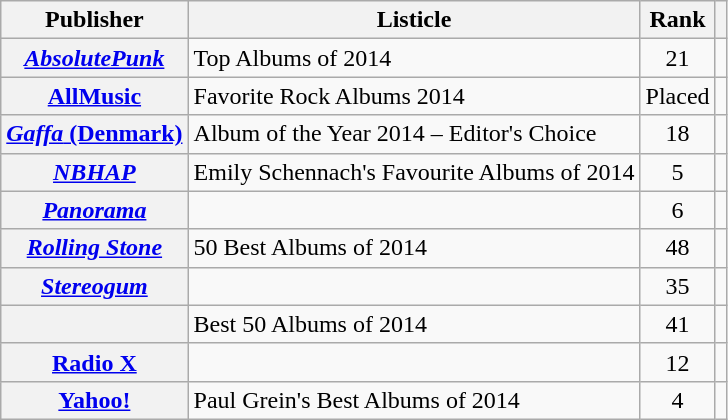<table class="wikitable plainrowheaders sortable" style="text-align:center">
<tr>
<th scope="col">Publisher</th>
<th scope="col">Listicle</th>
<th scope="col">Rank</th>
<th scope="col" class="unsortable"></th>
</tr>
<tr>
<th scope="row"><em><a href='#'>AbsolutePunk</a></em></th>
<td style="text-align: left;">Top Albums of 2014</td>
<td>21</td>
<td></td>
</tr>
<tr>
<th scope="row"><a href='#'>AllMusic</a></th>
<td style="text-align: left;">Favorite Rock Albums 2014</td>
<td>Placed</td>
<td></td>
</tr>
<tr>
<th scope="row"><a href='#'><em>Gaffa</em> (Denmark)</a></th>
<td style="text-align: left;">Album of the Year 2014 – Editor's Choice</td>
<td>18</td>
<td></td>
</tr>
<tr>
<th scope="row"><em><a href='#'>NBHAP</a></em></th>
<td style="text-align: left;">Emily Schennach's Favourite Albums of 2014</td>
<td>5</td>
<td></td>
</tr>
<tr>
<th scope="row"><em><a href='#'>Panorama</a></em></th>
<td style="text-align: left;"></td>
<td>6</td>
<td></td>
</tr>
<tr>
<th scope="row"><em><a href='#'>Rolling Stone</a></em></th>
<td style="text-align: left;">50 Best Albums of 2014</td>
<td>48</td>
<td></td>
</tr>
<tr>
<th scope="row"><em><a href='#'>Stereogum</a></em></th>
<td style="text-align: left;"></td>
<td>35</td>
<td></td>
</tr>
<tr>
<th scope="row"></th>
<td style="text-align: left;">Best 50 Albums of 2014</td>
<td>41</td>
<td></td>
</tr>
<tr>
<th scope="row"><a href='#'>Radio X</a></th>
<td style="text-align: left;"></td>
<td>12</td>
<td></td>
</tr>
<tr>
<th scope="row"><a href='#'>Yahoo!</a></th>
<td style="text-align: left;">Paul Grein's Best Albums of 2014</td>
<td>4</td>
<td></td>
</tr>
</table>
